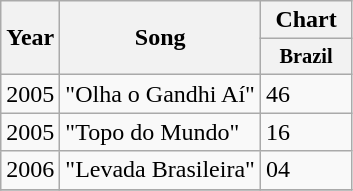<table class="wikitable">
<tr>
<th rowspan="2">Year</th>
<th rowspan="2">Song</th>
<th colspan="6">Chart</th>
</tr>
<tr>
<th style="font-size:85%;width:4em;line-height:1.3;vertical-align:top">Brazil</th>
</tr>
<tr>
<td>2005</td>
<td>"Olha o Gandhi Aí"</td>
<td>46</td>
</tr>
<tr>
<td>2005</td>
<td>"Topo do Mundo"</td>
<td>16</td>
</tr>
<tr>
<td>2006</td>
<td>"Levada Brasileira"</td>
<td>04</td>
</tr>
<tr>
</tr>
</table>
